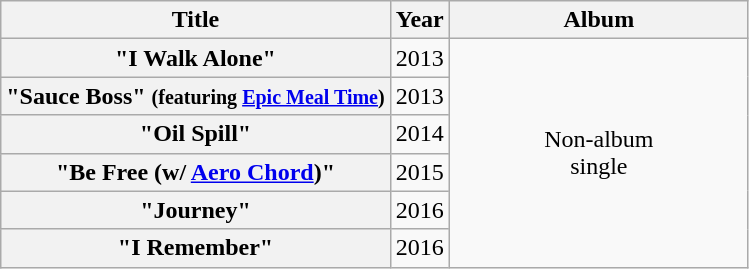<table class="wikitable plainrowheaders" style="text-align:center;">
<tr>
<th scope="col" rowspan="1">Title</th>
<th scope="col" rowspan="1">Year</th>
<th scope="col" rowspan="1" style="width:12em;">Album</th>
</tr>
<tr>
<th scope="row">"I Walk Alone"</th>
<td rowspan="1">2013</td>
<td rowspan="6">Non-album<br>single</td>
</tr>
<tr>
<th scope="row">"Sauce Boss" <small>(featuring <a href='#'>Epic Meal Time</a>)</small></th>
<td rowspan="1">2013</td>
</tr>
<tr>
<th scope="row">"Oil Spill"</th>
<td rowspan="1">2014</td>
</tr>
<tr>
<th scope="row">"Be Free (w/ <a href='#'>Aero Chord</a>)"</th>
<td rowspan="1">2015</td>
</tr>
<tr>
<th scope="row">"Journey"</th>
<td rowspan="1">2016</td>
</tr>
<tr>
<th scope="row">"I Remember"</th>
<td rowspan="1">2016</td>
</tr>
</table>
